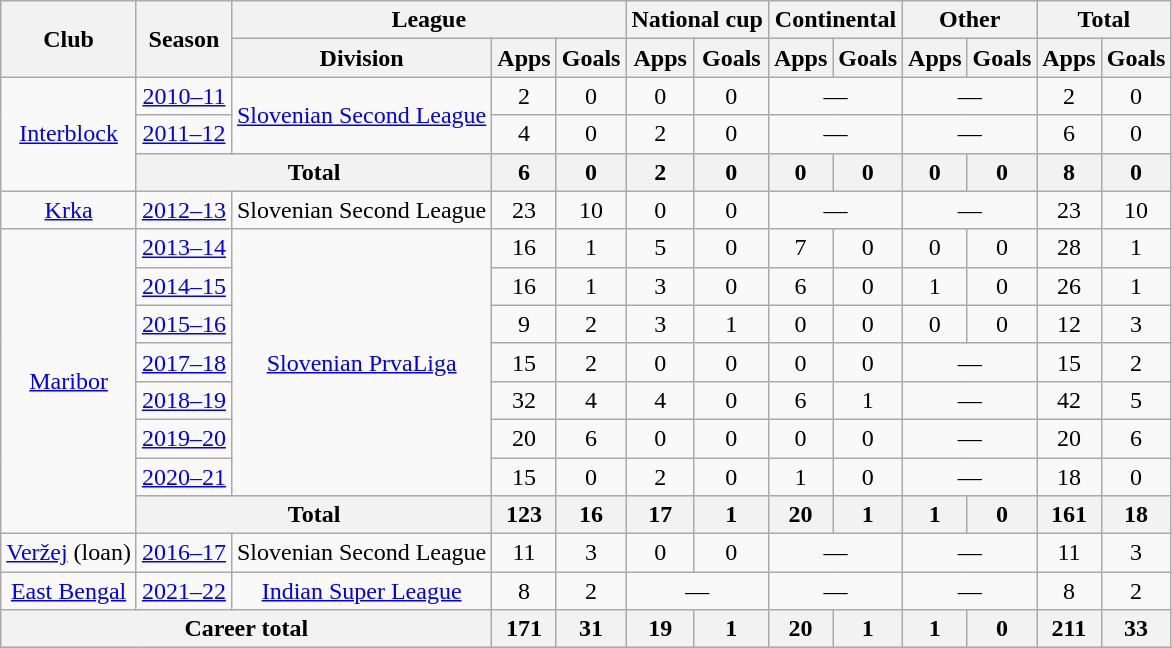<table class="wikitable" style=text-align:center>
<tr>
<th rowspan=2>Club</th>
<th rowspan=2>Season</th>
<th colspan=3>League</th>
<th colspan=2>National cup</th>
<th colspan=2>Continental</th>
<th colspan=2>Other</th>
<th colspan=2>Total</th>
</tr>
<tr>
<th>Division</th>
<th>Apps</th>
<th>Goals</th>
<th>Apps</th>
<th>Goals</th>
<th>Apps</th>
<th>Goals</th>
<th>Apps</th>
<th>Goals</th>
<th>Apps</th>
<th>Goals</th>
</tr>
<tr>
<td rowspan=3><a href='#'>Interblock</a></td>
<td><a href='#'>2010–11</a></td>
<td rowspan=2><a href='#'>Slovenian Second League</a></td>
<td>2</td>
<td>0</td>
<td>0</td>
<td>0</td>
<td colspan=2>—</td>
<td colspan=2>—</td>
<td>2</td>
<td>0</td>
</tr>
<tr>
<td><a href='#'>2011–12</a></td>
<td>4</td>
<td>0</td>
<td>2</td>
<td>0</td>
<td colspan=2>—</td>
<td colspan=2>—</td>
<td>6</td>
<td>0</td>
</tr>
<tr>
<th colspan=2>Total</th>
<th>6</th>
<th>0</th>
<th>2</th>
<th>0</th>
<th>0</th>
<th>0</th>
<th>0</th>
<th>0</th>
<th>8</th>
<th>0</th>
</tr>
<tr>
<td><a href='#'>Krka</a></td>
<td><a href='#'>2012–13</a></td>
<td>Slovenian Second League</td>
<td>23</td>
<td>10</td>
<td>0</td>
<td>0</td>
<td colspan=2>—</td>
<td colspan=2>—</td>
<td>23</td>
<td>10</td>
</tr>
<tr>
<td rowspan=8><a href='#'>Maribor</a></td>
<td><a href='#'>2013–14</a></td>
<td rowspan=7><a href='#'>Slovenian PrvaLiga</a></td>
<td>16</td>
<td>1</td>
<td>5</td>
<td>0</td>
<td>7</td>
<td>0</td>
<td>0</td>
<td>0</td>
<td>28</td>
<td>1</td>
</tr>
<tr>
<td><a href='#'>2014–15</a></td>
<td>16</td>
<td>1</td>
<td>3</td>
<td>0</td>
<td>6</td>
<td>0</td>
<td>1</td>
<td>0</td>
<td>26</td>
<td>1</td>
</tr>
<tr>
<td><a href='#'>2015–16</a></td>
<td>9</td>
<td>2</td>
<td>3</td>
<td>1</td>
<td>0</td>
<td>0</td>
<td>0</td>
<td>0</td>
<td>12</td>
<td>3</td>
</tr>
<tr>
<td><a href='#'>2017–18</a></td>
<td>15</td>
<td>2</td>
<td>0</td>
<td>0</td>
<td>0</td>
<td>0</td>
<td colspan=2>—</td>
<td>15</td>
<td>2</td>
</tr>
<tr>
<td><a href='#'>2018–19</a></td>
<td>32</td>
<td>4</td>
<td>4</td>
<td>0</td>
<td>6</td>
<td>1</td>
<td colspan=2>—</td>
<td>42</td>
<td>5</td>
</tr>
<tr>
<td><a href='#'>2019–20</a></td>
<td>20</td>
<td>6</td>
<td>0</td>
<td>0</td>
<td>0</td>
<td>0</td>
<td colspan=2>—</td>
<td>20</td>
<td>6</td>
</tr>
<tr>
<td><a href='#'>2020–21</a></td>
<td>15</td>
<td>0</td>
<td>2</td>
<td>0</td>
<td>1</td>
<td>0</td>
<td colspan=2>—</td>
<td>18</td>
<td>0</td>
</tr>
<tr>
<th colspan=2>Total</th>
<th>123</th>
<th>16</th>
<th>17</th>
<th>1</th>
<th>20</th>
<th>1</th>
<th>1</th>
<th>0</th>
<th>161</th>
<th>18</th>
</tr>
<tr>
<td><a href='#'>Veržej</a> (loan)</td>
<td><a href='#'>2016–17</a></td>
<td>Slovenian Second League</td>
<td>11</td>
<td>3</td>
<td>0</td>
<td>0</td>
<td colspan=2>—</td>
<td colspan=2>—</td>
<td>11</td>
<td>3</td>
</tr>
<tr>
<td><a href='#'>East Bengal</a></td>
<td><a href='#'>2021–22</a></td>
<td><a href='#'>Indian Super League</a></td>
<td>8</td>
<td>2</td>
<td colspan="2">—</td>
<td colspan="2">—</td>
<td colspan="2">—</td>
<td>8</td>
<td>2</td>
</tr>
<tr>
<th colspan=3>Career total</th>
<th>171</th>
<th>31</th>
<th>19</th>
<th>1</th>
<th>20</th>
<th>1</th>
<th>1</th>
<th>0</th>
<th>211</th>
<th>33</th>
</tr>
</table>
